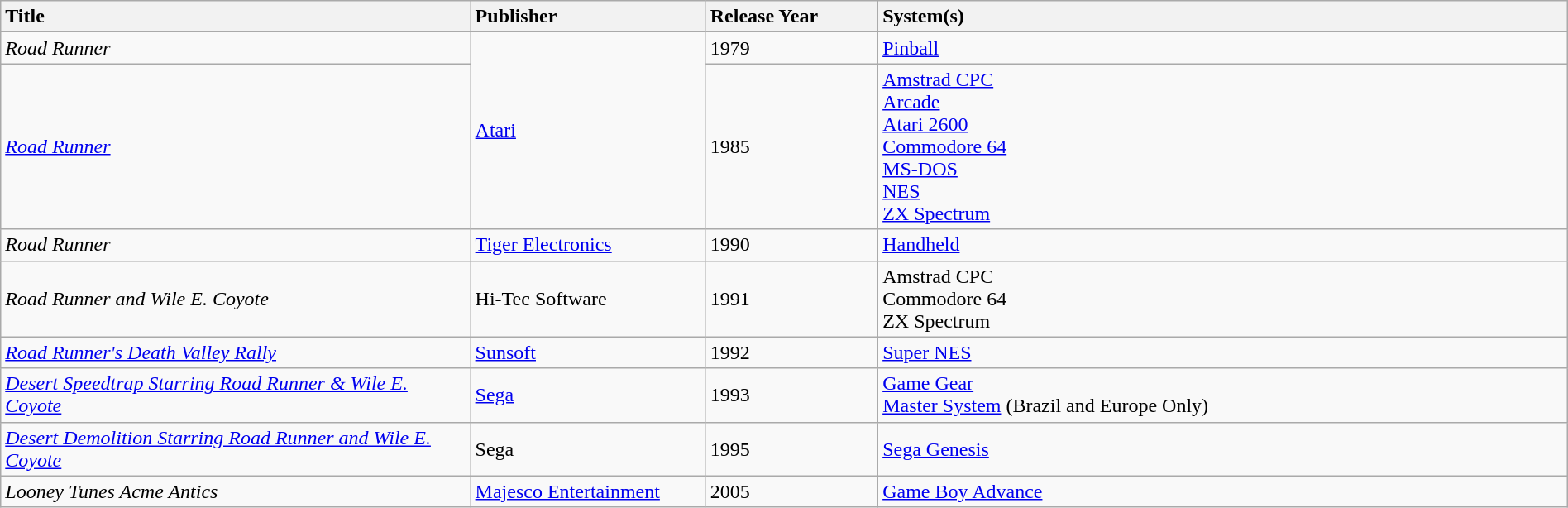<table class="wikitable sortable" style="width: 100%;">
<tr>
<th style="width:30%; text-align:left;">Title</th>
<th style="width:15%; text-align:left;">Publisher</th>
<th style="width:11%; text-align:left;">Release Year</th>
<th style="width:44%; text-align:left;">System(s)</th>
</tr>
<tr>
<td><em>Road Runner</em></td>
<td rowspan="2"><a href='#'>Atari</a></td>
<td>1979</td>
<td><a href='#'>Pinball</a></td>
</tr>
<tr>
<td><em><a href='#'>Road Runner</a></em></td>
<td>1985</td>
<td><a href='#'>Amstrad CPC</a><br><a href='#'>Arcade</a><br><a href='#'>Atari 2600</a><br><a href='#'>Commodore 64</a><br><a href='#'>MS-DOS</a><br><a href='#'>NES</a><br><a href='#'>ZX Spectrum</a></td>
</tr>
<tr>
<td><em>Road Runner</em></td>
<td><a href='#'>Tiger Electronics</a></td>
<td>1990</td>
<td><a href='#'>Handheld</a></td>
</tr>
<tr>
<td><em>Road Runner and Wile E. Coyote</em></td>
<td>Hi-Tec Software</td>
<td>1991</td>
<td>Amstrad CPC<br>Commodore 64<br>ZX Spectrum</td>
</tr>
<tr>
<td><em><a href='#'>Road Runner's Death Valley Rally</a></em></td>
<td><a href='#'>Sunsoft</a></td>
<td>1992</td>
<td><a href='#'>Super NES</a></td>
</tr>
<tr>
<td><em><a href='#'>Desert Speedtrap Starring Road Runner & Wile E. Coyote</a></em></td>
<td><a href='#'>Sega</a></td>
<td>1993</td>
<td><a href='#'>Game Gear</a><br><a href='#'>Master System</a> (Brazil and Europe Only)</td>
</tr>
<tr>
<td><em><a href='#'>Desert Demolition Starring Road Runner and Wile E. Coyote</a></em></td>
<td>Sega</td>
<td>1995</td>
<td><a href='#'>Sega Genesis</a></td>
</tr>
<tr>
<td><em>Looney Tunes Acme Antics</em></td>
<td><a href='#'>Majesco Entertainment</a></td>
<td>2005</td>
<td><a href='#'>Game Boy Advance</a></td>
</tr>
</table>
